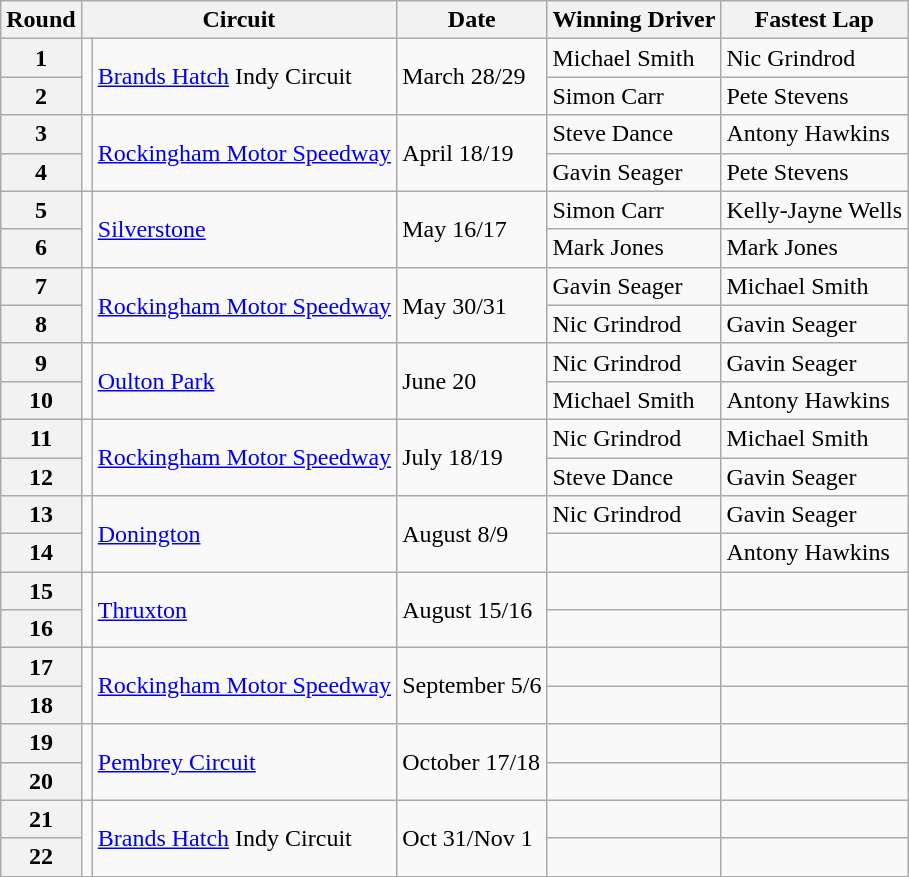<table class="wikitable">
<tr>
<th>Round</th>
<th colspan=2>Circuit</th>
<th>Date</th>
<th>Winning Driver</th>
<th>Fastest Lap</th>
</tr>
<tr>
<th>1</th>
<td rowspan=2></td>
<td rowspan=2><a href='#'>Brands Hatch</a> Indy Circuit</td>
<td rowspan=2>March 28/29</td>
<td>Michael Smith</td>
<td>Nic Grindrod</td>
</tr>
<tr>
<th>2</th>
<td>Simon Carr</td>
<td>Pete Stevens</td>
</tr>
<tr>
<th>3</th>
<td rowspan=2></td>
<td rowspan=2><a href='#'>Rockingham Motor Speedway</a></td>
<td rowspan=2>April 18/19</td>
<td>Steve Dance</td>
<td>Antony Hawkins</td>
</tr>
<tr>
<th>4</th>
<td>Gavin Seager</td>
<td>Pete Stevens</td>
</tr>
<tr>
<th>5</th>
<td rowspan=2></td>
<td rowspan=2><a href='#'>Silverstone</a></td>
<td rowspan=2>May 16/17</td>
<td>Simon Carr</td>
<td>Kelly-Jayne Wells</td>
</tr>
<tr>
<th>6</th>
<td>Mark Jones</td>
<td>Mark Jones</td>
</tr>
<tr>
<th>7</th>
<td rowspan=2></td>
<td rowspan=2><a href='#'>Rockingham Motor Speedway</a></td>
<td rowspan=2>May 30/31</td>
<td>Gavin Seager</td>
<td>Michael Smith</td>
</tr>
<tr>
<th>8</th>
<td>Nic Grindrod</td>
<td>Gavin Seager</td>
</tr>
<tr>
<th>9</th>
<td rowspan=2></td>
<td rowspan=2><a href='#'>Oulton Park</a></td>
<td rowspan=2>June 20</td>
<td>Nic Grindrod</td>
<td>Gavin Seager</td>
</tr>
<tr>
<th>10</th>
<td>Michael Smith</td>
<td>Antony Hawkins</td>
</tr>
<tr>
<th>11</th>
<td rowspan=2></td>
<td rowspan=2><a href='#'>Rockingham Motor Speedway</a></td>
<td rowspan=2>July 18/19</td>
<td>Nic Grindrod</td>
<td>Michael Smith</td>
</tr>
<tr>
<th>12</th>
<td>Steve Dance</td>
<td>Gavin Seager</td>
</tr>
<tr>
<th>13</th>
<td rowspan=2></td>
<td rowspan=2><a href='#'>Donington</a></td>
<td rowspan=2>August 8/9</td>
<td>Nic Grindrod</td>
<td>Gavin Seager</td>
</tr>
<tr>
<th>14</th>
<td></td>
<td>Antony Hawkins</td>
</tr>
<tr>
<th>15</th>
<td rowspan=2></td>
<td rowspan=2><a href='#'>Thruxton</a></td>
<td rowspan=2>August 15/16</td>
<td></td>
<td></td>
</tr>
<tr>
<th>16</th>
<td></td>
<td></td>
</tr>
<tr>
<th>17</th>
<td rowspan=2></td>
<td rowspan=2><a href='#'>Rockingham Motor Speedway</a></td>
<td rowspan=2>September 5/6</td>
<td></td>
<td></td>
</tr>
<tr>
<th>18</th>
<td></td>
<td></td>
</tr>
<tr>
<th>19</th>
<td rowspan=2></td>
<td rowspan=2><a href='#'>Pembrey Circuit</a></td>
<td rowspan=2>October 17/18</td>
<td></td>
<td></td>
</tr>
<tr>
<th>20</th>
<td></td>
<td></td>
</tr>
<tr>
<th>21</th>
<td rowspan=2></td>
<td rowspan=2><a href='#'>Brands Hatch</a> Indy Circuit</td>
<td rowspan=2>Oct 31/Nov 1</td>
<td></td>
<td></td>
</tr>
<tr>
<th>22</th>
<td></td>
<td></td>
</tr>
</table>
